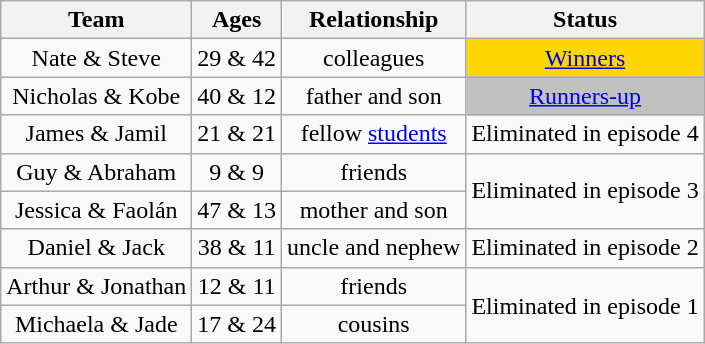<table class="wikitable" style="text-align:center">
<tr>
<th>Team</th>
<th>Ages</th>
<th>Relationship</th>
<th>Status</th>
</tr>
<tr>
<td>Nate & Steve</td>
<td>29 & 42</td>
<td>colleagues</td>
<td style="background:gold"><a href='#'>Winners</a></td>
</tr>
<tr>
<td>Nicholas & Kobe</td>
<td>40 & 12</td>
<td>father and son</td>
<td style="background:silver"><a href='#'>Runners-up</a></td>
</tr>
<tr>
<td>James & Jamil</td>
<td>21 & 21</td>
<td>fellow <a href='#'>students</a></td>
<td>Eliminated in episode 4</td>
</tr>
<tr>
<td>Guy & Abraham</td>
<td>9 & 9</td>
<td>friends</td>
<td rowspan="2">Eliminated in episode 3</td>
</tr>
<tr>
<td>Jessica & Faolán</td>
<td>47 & 13</td>
<td>mother and son</td>
</tr>
<tr>
<td>Daniel & Jack</td>
<td>38 & 11</td>
<td>uncle and nephew</td>
<td>Eliminated in episode 2</td>
</tr>
<tr>
<td>Arthur & Jonathan</td>
<td>12 & 11</td>
<td>friends</td>
<td rowspan="2">Eliminated in episode 1</td>
</tr>
<tr>
<td>Michaela & Jade</td>
<td>17 & 24</td>
<td>cousins</td>
</tr>
</table>
